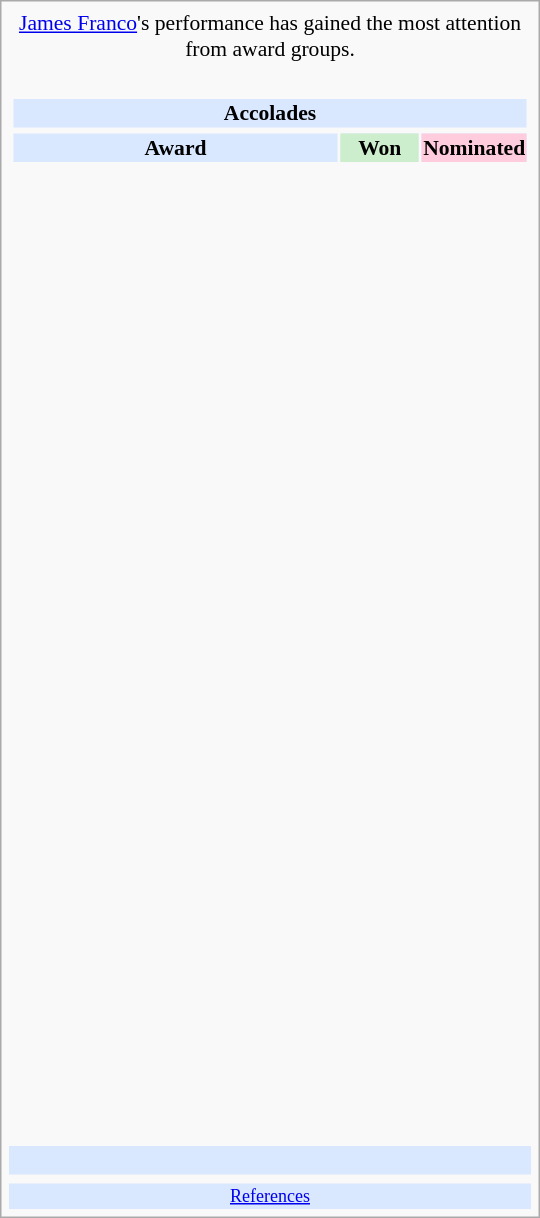<table class="infobox" style="width: 25em; text-align: left; font-size: 90%; vertical-align: middle;">
<tr>
<td colspan="3" style="text-align:center;"> <a href='#'>James Franco</a>'s performance has gained the most attention from award groups.</td>
</tr>
<tr>
</tr>
<tr>
<td colspan=3><br><table class="collapsible collapsed" width=100%>
<tr>
<th colspan=3 style="background-color: #D9E8FF; text-align: center;">Accolades</th>
</tr>
<tr>
</tr>
<tr style="background:#d9e8ff; text-align:center;">
<td style="text-align:center;"><strong>Award</strong></td>
<td style="text-align:center; background:#cec; text-size:0.9em; width:50px;"><strong>Won</strong></td>
<td style="text-align:center; background:#fcd; text-size:0.9em; width:50px;"><strong>Nominated</strong></td>
</tr>
<tr>
<td style="text-align:center;"><br></td>
<td></td>
<td></td>
</tr>
<tr>
<td style="text-align:center;"><br></td>
<td></td>
<td></td>
</tr>
<tr>
<td style="text-align:center;"><br></td>
<td></td>
<td></td>
</tr>
<tr>
<td style="text-align:center;"><br></td>
<td></td>
<td></td>
</tr>
<tr>
<td style="text-align:center;"><br></td>
<td></td>
<td></td>
</tr>
<tr>
<td style="text-align:center;"><br></td>
<td></td>
<td></td>
</tr>
<tr>
<td style="text-align:center;"><br></td>
<td></td>
<td></td>
</tr>
<tr>
<td style="text-align:center;"><br></td>
<td></td>
<td></td>
</tr>
<tr>
<td style="text-align:center;"><br></td>
<td></td>
<td></td>
</tr>
<tr>
<td style="text-align:center;"><br></td>
<td></td>
<td></td>
</tr>
<tr>
<td style="text-align:center;"><br></td>
<td></td>
<td></td>
</tr>
<tr>
<td style="text-align:center;"><br></td>
<td></td>
<td></td>
</tr>
<tr>
<td style="text-align:center;"><br></td>
<td></td>
<td></td>
</tr>
<tr>
<td style="text-align:center;"><br></td>
<td></td>
<td></td>
</tr>
<tr>
<td style="text-align:center;"><br></td>
<td></td>
<td></td>
</tr>
<tr>
<td style="text-align:center;"><br></td>
<td></td>
<td></td>
</tr>
<tr>
<td style="text-align:center;"><br></td>
<td></td>
<td></td>
</tr>
<tr>
<td style="text-align:center;"><br></td>
<td></td>
<td></td>
</tr>
<tr>
<td style="text-align:center;"><br></td>
<td></td>
<td></td>
</tr>
<tr>
<td style="text-align:center;"><br></td>
<td></td>
<td></td>
</tr>
<tr>
<td style="text-align:center;"><br></td>
<td></td>
<td></td>
</tr>
<tr>
<td style="text-align:center;"><br></td>
<td></td>
<td></td>
</tr>
<tr>
<td style="text-align:center;"><br></td>
<td></td>
<td></td>
</tr>
<tr>
<td style="text-align:center;"><br></td>
<td></td>
<td></td>
</tr>
<tr>
<td style="text-align:center;"><br></td>
<td></td>
<td></td>
</tr>
<tr>
<td style="text-align:center;"><br></td>
<td></td>
<td></td>
</tr>
<tr>
<td style="text-align:center;"><br></td>
<td></td>
<td></td>
</tr>
<tr>
<td style="text-align:center;"><br></td>
<td></td>
<td></td>
</tr>
<tr>
<td style="text-align:center;"><br></td>
<td></td>
<td></td>
</tr>
<tr>
<td style="text-align:center;"><br></td>
<td></td>
<td></td>
</tr>
<tr>
<td style="text-align:center;"><br></td>
<td></td>
<td></td>
</tr>
</table>
</td>
</tr>
<tr style="background:#d9e8ff;">
<td style="text-align:center;" colspan="3"><br></td>
</tr>
<tr>
<td></td>
<td></td>
<td></td>
</tr>
<tr style="background:#d9e8ff;">
<td colspan="3" style="font-size: smaller; text-align:center;"><a href='#'>References</a></td>
</tr>
</table>
